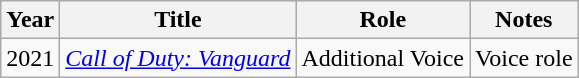<table class="wikitable">
<tr>
<th>Year</th>
<th>Title</th>
<th>Role</th>
<th>Notes</th>
</tr>
<tr>
<td>2021</td>
<td><em><a href='#'>Call of Duty: Vanguard</a></em></td>
<td>Additional Voice</td>
<td>Voice role</td>
</tr>
</table>
